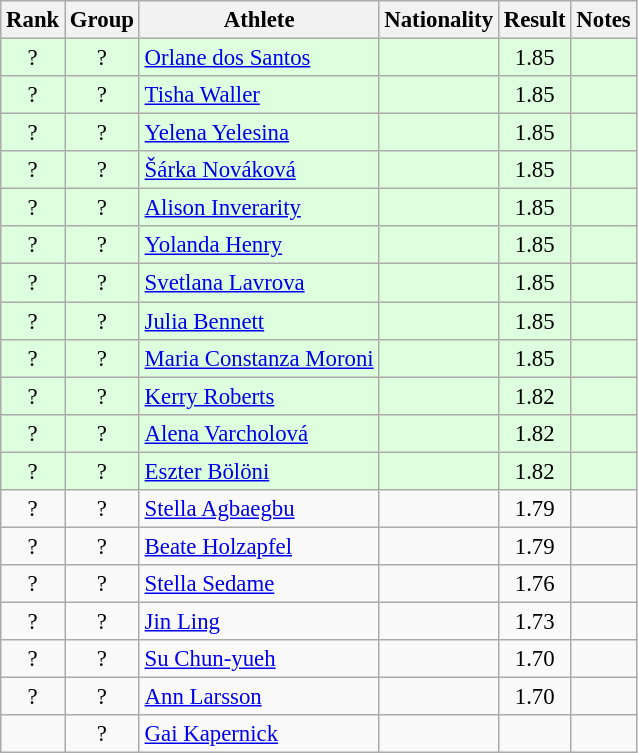<table class="wikitable sortable" style="text-align:center;font-size:95%">
<tr>
<th>Rank</th>
<th>Group</th>
<th>Athlete</th>
<th>Nationality</th>
<th>Result</th>
<th>Notes</th>
</tr>
<tr bgcolor=ddffdd>
<td>?</td>
<td>?</td>
<td align="left"><a href='#'>Orlane dos Santos</a></td>
<td align=left></td>
<td>1.85</td>
<td></td>
</tr>
<tr bgcolor=ddffdd>
<td>?</td>
<td>?</td>
<td align="left"><a href='#'>Tisha Waller</a></td>
<td align=left></td>
<td>1.85</td>
<td></td>
</tr>
<tr bgcolor=ddffdd>
<td>?</td>
<td>?</td>
<td align="left"><a href='#'>Yelena Yelesina</a></td>
<td align=left></td>
<td>1.85</td>
<td></td>
</tr>
<tr bgcolor=ddffdd>
<td>?</td>
<td>?</td>
<td align="left"><a href='#'>Šárka Nováková</a></td>
<td align=left></td>
<td>1.85</td>
<td></td>
</tr>
<tr bgcolor=ddffdd>
<td>?</td>
<td>?</td>
<td align="left"><a href='#'>Alison Inverarity</a></td>
<td align=left></td>
<td>1.85</td>
<td></td>
</tr>
<tr bgcolor=ddffdd>
<td>?</td>
<td>?</td>
<td align="left"><a href='#'>Yolanda Henry</a></td>
<td align=left></td>
<td>1.85</td>
<td></td>
</tr>
<tr bgcolor=ddffdd>
<td>?</td>
<td>?</td>
<td align="left"><a href='#'>Svetlana Lavrova</a></td>
<td align=left></td>
<td>1.85</td>
<td></td>
</tr>
<tr bgcolor=ddffdd>
<td>?</td>
<td>?</td>
<td align="left"><a href='#'>Julia Bennett</a></td>
<td align=left></td>
<td>1.85</td>
<td></td>
</tr>
<tr bgcolor=ddffdd>
<td>?</td>
<td>?</td>
<td align="left"><a href='#'>Maria Constanza Moroni</a></td>
<td align=left></td>
<td>1.85</td>
<td></td>
</tr>
<tr bgcolor=ddffdd>
<td>?</td>
<td>?</td>
<td align="left"><a href='#'>Kerry Roberts</a></td>
<td align=left></td>
<td>1.82</td>
<td></td>
</tr>
<tr bgcolor=ddffdd>
<td>?</td>
<td>?</td>
<td align="left"><a href='#'>Alena Varcholová</a></td>
<td align=left></td>
<td>1.82</td>
<td></td>
</tr>
<tr bgcolor=ddffdd>
<td>?</td>
<td>?</td>
<td align="left"><a href='#'>Eszter Bölöni</a></td>
<td align=left></td>
<td>1.82</td>
<td></td>
</tr>
<tr>
<td>?</td>
<td>?</td>
<td align="left"><a href='#'>Stella Agbaegbu</a></td>
<td align=left></td>
<td>1.79</td>
<td></td>
</tr>
<tr>
<td>?</td>
<td>?</td>
<td align="left"><a href='#'>Beate Holzapfel</a></td>
<td align=left></td>
<td>1.79</td>
<td></td>
</tr>
<tr>
<td>?</td>
<td>?</td>
<td align="left"><a href='#'>Stella Sedame</a></td>
<td align=left></td>
<td>1.76</td>
<td></td>
</tr>
<tr>
<td>?</td>
<td>?</td>
<td align="left"><a href='#'>Jin Ling</a></td>
<td align=left></td>
<td>1.73</td>
<td></td>
</tr>
<tr>
<td>?</td>
<td>?</td>
<td align="left"><a href='#'>Su Chun-yueh</a></td>
<td align=left></td>
<td>1.70</td>
<td></td>
</tr>
<tr>
<td>?</td>
<td>?</td>
<td align="left"><a href='#'>Ann Larsson</a></td>
<td align=left></td>
<td>1.70</td>
<td></td>
</tr>
<tr>
<td></td>
<td>?</td>
<td align="left"><a href='#'>Gai Kapernick</a></td>
<td align=left></td>
<td></td>
<td></td>
</tr>
</table>
